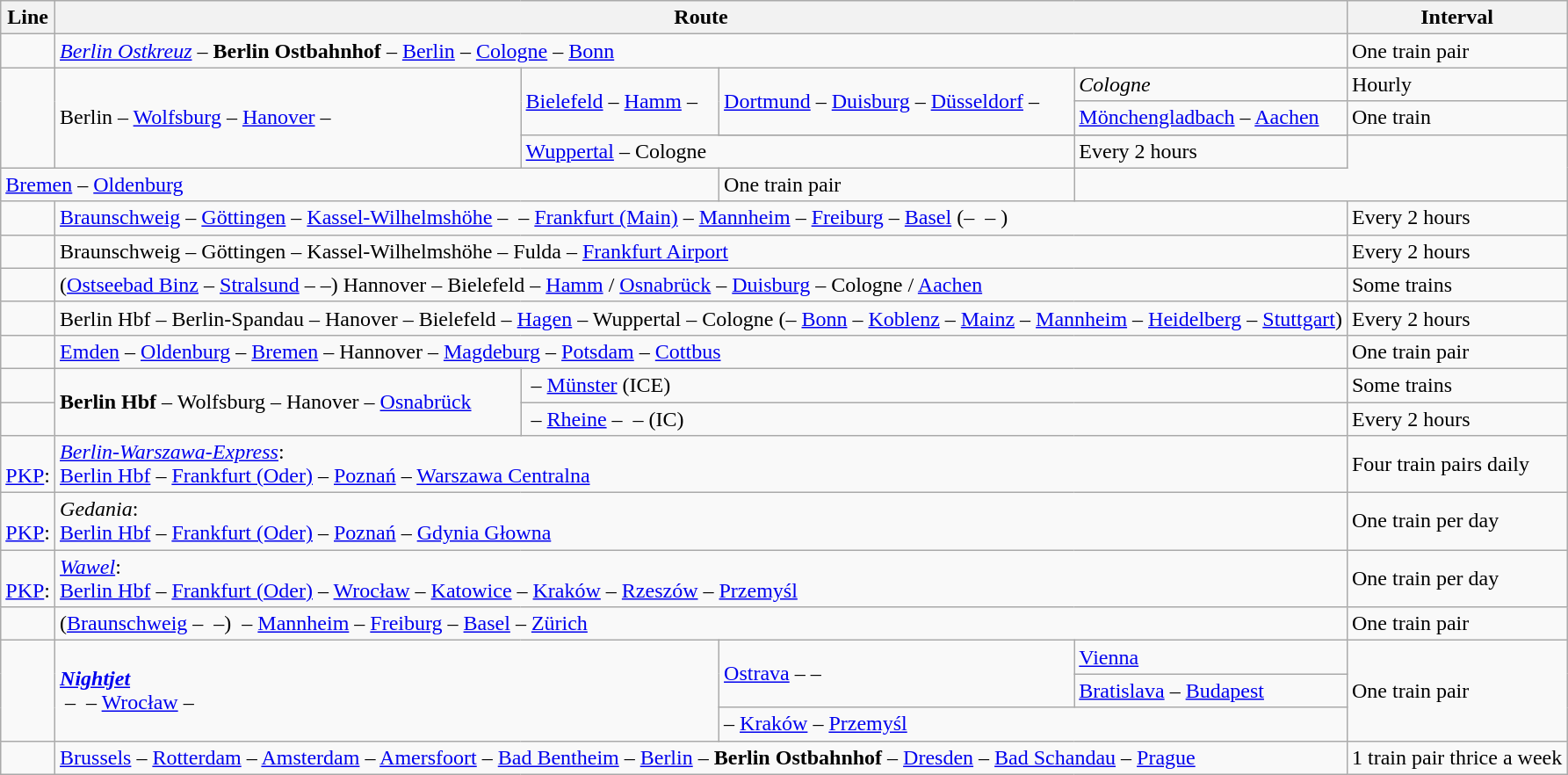<table class="wikitable">
<tr class="hintergrundfarbe6" style="white-space:nowrap;">
<th>Line</th>
<th colspan="4">Route</th>
<th>Interval</th>
</tr>
<tr>
<td align=center></td>
<td colspan=4><em><a href='#'>Berlin Ostkreuz</a></em> – <strong>Berlin Ostbahnhof</strong> – <a href='#'>Berlin</a> – <a href='#'>Cologne</a> – <a href='#'>Bonn</a></td>
<td>One train pair</td>
</tr>
<tr>
<td rowspan="4" style="text-align:center;"></td>
<td rowspan="4"> Berlin – <a href='#'>Wolfsburg</a> – <a href='#'>Hanover</a> –</td>
<td rowspan=3><a href='#'>Bielefeld</a> – <a href='#'>Hamm</a> –</td>
<td rowspan="2"><a href='#'>Dortmund</a> – <a href='#'>Duisburg</a> – <a href='#'>Düsseldorf</a> –</td>
<td><em>Cologne</em></td>
<td>Hourly</td>
</tr>
<tr>
<td><a href='#'>Mönchengladbach</a> – <a href='#'>Aachen</a></td>
<td>One train</td>
</tr>
<tr>
</tr>
<tr>
<td colspan="2"><a href='#'>Wuppertal</a> – Cologne</td>
<td>Every 2 hours</td>
</tr>
<tr>
<td colspan=3><a href='#'>Bremen</a> – <a href='#'>Oldenburg</a></td>
<td>One train pair</td>
</tr>
<tr>
<td style="text-align:center;"></td>
<td colspan="4"> <a href='#'>Braunschweig</a> – <a href='#'>Göttingen</a> – <a href='#'>Kassel-Wilhelmshöhe</a> –  – <a href='#'>Frankfurt (Main)</a> – <a href='#'>Mannheim</a> – <a href='#'>Freiburg</a> – <a href='#'>Basel</a> (–  – )</td>
<td>Every 2 hours</td>
</tr>
<tr>
<td style="text-align:center;"></td>
<td colspan="4"> Braunschweig – Göttingen – Kassel-Wilhelmshöhe – Fulda –  <a href='#'>Frankfurt Airport</a></td>
<td>Every 2 hours</td>
</tr>
<tr>
<td style="text-align:center;"></td>
<td colspan="4">(<a href='#'>Ostseebad Binz</a> – <a href='#'>Stralsund</a> –  –)  Hannover – Bielefeld – <a href='#'>Hamm</a> / <a href='#'>Osnabrück</a> – <a href='#'>Duisburg</a> – Cologne / <a href='#'>Aachen</a></td>
<td>Some trains</td>
</tr>
<tr>
<td style="text-align:center;"></td>
<td colspan="4"> Berlin Hbf – Berlin-Spandau – Hanover – Bielefeld – <a href='#'>Hagen</a> – Wuppertal – Cologne (– <a href='#'>Bonn</a> – <a href='#'>Koblenz</a> – <a href='#'>Mainz</a> – <a href='#'>Mannheim</a> – <a href='#'>Heidelberg</a> – <a href='#'>Stuttgart</a>)</td>
<td>Every 2 hours</td>
</tr>
<tr>
<td style="text-align:center;"></td>
<td colspan="4"> <a href='#'>Emden</a> – <a href='#'>Oldenburg</a> – <a href='#'>Bremen</a> – Hannover – <a href='#'>Magdeburg</a> – <a href='#'>Potsdam</a> –  <a href='#'>Cottbus</a></td>
<td>One train pair</td>
</tr>
<tr>
<td style="text-align:center;"></td>
<td rowspan="2"> <strong>Berlin Hbf</strong> – Wolfsburg – Hanover – <a href='#'>Osnabrück</a> </td>
<td colspan="3"> – <a href='#'>Münster</a> (ICE)</td>
<td>Some trains</td>
</tr>
<tr>
<td style="text-align:center;"></td>
<td colspan="3"> – <a href='#'>Rheine</a> –  –  (IC)</td>
<td>Every 2 hours</td>
</tr>
<tr>
<td align="center"><br><a href='#'>PKP</a>: </td>
<td colspan="4"><em><a href='#'>Berlin-Warszawa-Express</a></em>:<br><a href='#'>Berlin Hbf</a> – <a href='#'>Frankfurt (Oder)</a> – <a href='#'>Poznań</a> – <a href='#'>Warszawa Centralna</a></td>
<td>Four train pairs daily</td>
</tr>
<tr>
<td align="center"><br><a href='#'>PKP</a>: </td>
<td colspan="4"><em>Gedania</em>:<br><a href='#'>Berlin Hbf</a> – <a href='#'>Frankfurt (Oder)</a> – <a href='#'>Poznań</a> – <a href='#'>Gdynia Głowna</a></td>
<td>One train per day</td>
</tr>
<tr>
<td align="center"><br><a href='#'>PKP</a>: </td>
<td colspan="4"><em><a href='#'>Wawel</a></em>:<br><a href='#'>Berlin Hbf</a> – <a href='#'>Frankfurt (Oder)</a> – <a href='#'>Wrocław</a> – <a href='#'>Katowice</a> – <a href='#'>Kraków</a> – <a href='#'>Rzeszów</a> – <a href='#'>Przemyśl</a></td>
<td>One train per day</td>
</tr>
<tr>
<td align="center"></td>
<td colspan="4"> (<a href='#'>Braunschweig</a> –  –)  – <a href='#'>Mannheim</a> – <a href='#'>Freiburg</a> – <a href='#'>Basel</a> – <a href='#'>Zürich</a></td>
<td>One train pair</td>
</tr>
<tr>
<td rowspan="3" style="text-align:center;"></td>
<td rowspan="3" colspan=2><strong><em><a href='#'>Nightjet</a></em></strong><br> –   – <a href='#'>Wrocław</a> –</td>
<td rowspan="2"><a href='#'>Ostrava</a> –  –</td>
<td><a href='#'>Vienna</a></td>
<td rowspan="3">One train pair</td>
</tr>
<tr>
<td><a href='#'>Bratislava</a> – <a href='#'>Budapest</a></td>
</tr>
<tr>
<td colspan="2"> – <a href='#'>Kraków</a> – <a href='#'>Przemyśl</a></td>
</tr>
<tr>
<td align="center"></td>
<td colspan="4"><a href='#'>Brussels</a> – <a href='#'>Rotterdam</a> – <a href='#'>Amsterdam</a> – <a href='#'>Amersfoort</a> – <a href='#'>Bad Bentheim</a> – <a href='#'>Berlin</a> – <strong>Berlin Ostbahnhof</strong> – <a href='#'>Dresden</a> – <a href='#'>Bad Schandau</a> – <a href='#'>Prague</a></td>
<td>1 train pair thrice a week</td>
</tr>
</table>
